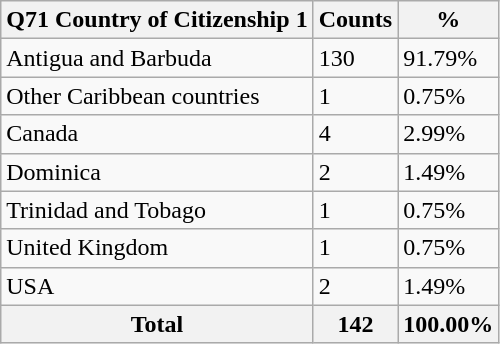<table class="wikitable sortable">
<tr>
<th>Q71 Country of Citizenship 1</th>
<th>Counts</th>
<th>%</th>
</tr>
<tr>
<td>Antigua and Barbuda</td>
<td>130</td>
<td>91.79%</td>
</tr>
<tr>
<td>Other Caribbean countries</td>
<td>1</td>
<td>0.75%</td>
</tr>
<tr>
<td>Canada</td>
<td>4</td>
<td>2.99%</td>
</tr>
<tr>
<td>Dominica</td>
<td>2</td>
<td>1.49%</td>
</tr>
<tr>
<td>Trinidad and Tobago</td>
<td>1</td>
<td>0.75%</td>
</tr>
<tr>
<td>United Kingdom</td>
<td>1</td>
<td>0.75%</td>
</tr>
<tr>
<td>USA</td>
<td>2</td>
<td>1.49%</td>
</tr>
<tr>
<th>Total</th>
<th>142</th>
<th>100.00%</th>
</tr>
</table>
